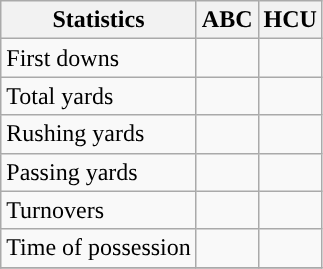<table class="wikitable" style="float: left;">
<tr>
<th>Statistics</th>
<th>ABC</th>
<th>HCU</th>
</tr>
<tr>
<td>First downs</td>
<td></td>
<td></td>
</tr>
<tr>
<td>Total yards</td>
<td></td>
<td></td>
</tr>
<tr>
<td>Rushing yards</td>
<td></td>
<td></td>
</tr>
<tr>
<td>Passing yards</td>
<td></td>
<td></td>
</tr>
<tr>
<td>Turnovers</td>
<td></td>
<td></td>
</tr>
<tr>
<td>Time of possession</td>
<td></td>
<td></td>
</tr>
<tr>
</tr>
</table>
